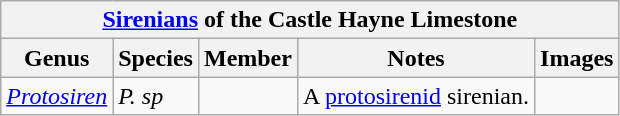<table class="wikitable">
<tr>
<th colspan="5"><a href='#'>Sirenians</a> of the Castle Hayne Limestone</th>
</tr>
<tr>
<th>Genus</th>
<th>Species</th>
<th>Member</th>
<th>Notes</th>
<th>Images</th>
</tr>
<tr>
<td><em><a href='#'>Protosiren</a></em></td>
<td><em>P. sp</em></td>
<td></td>
<td>A <a href='#'>protosirenid</a> sirenian.</td>
<td></td>
</tr>
</table>
